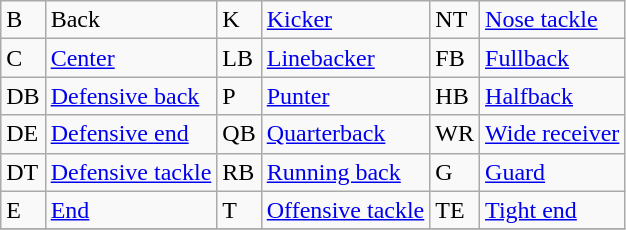<table class="wikitable">
<tr>
<td>B</td>
<td>Back</td>
<td>K</td>
<td><a href='#'>Kicker</a></td>
<td>NT</td>
<td><a href='#'>Nose tackle</a></td>
</tr>
<tr>
<td>C</td>
<td><a href='#'>Center</a></td>
<td>LB</td>
<td><a href='#'>Linebacker</a></td>
<td>FB</td>
<td><a href='#'>Fullback</a></td>
</tr>
<tr>
<td>DB</td>
<td><a href='#'>Defensive back</a></td>
<td>P</td>
<td><a href='#'>Punter</a></td>
<td>HB</td>
<td><a href='#'>Halfback</a></td>
</tr>
<tr>
<td>DE</td>
<td><a href='#'>Defensive end</a></td>
<td>QB</td>
<td><a href='#'>Quarterback</a></td>
<td>WR</td>
<td><a href='#'>Wide receiver</a></td>
</tr>
<tr>
<td>DT</td>
<td><a href='#'>Defensive tackle</a></td>
<td>RB</td>
<td><a href='#'>Running back</a></td>
<td>G</td>
<td><a href='#'>Guard</a></td>
</tr>
<tr>
<td>E</td>
<td><a href='#'>End</a></td>
<td>T</td>
<td><a href='#'>Offensive tackle</a></td>
<td>TE</td>
<td><a href='#'>Tight end</a></td>
</tr>
<tr>
</tr>
</table>
